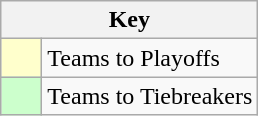<table class="wikitable" style="text-align: center;">
<tr>
<th colspan=2>Key</th>
</tr>
<tr>
<td style="background:#ffffcc; width:20px;"></td>
<td align=left>Teams to Playoffs</td>
</tr>
<tr>
<td style="background:#ccffcc; width:20px;"></td>
<td align=left>Teams to Tiebreakers</td>
</tr>
</table>
